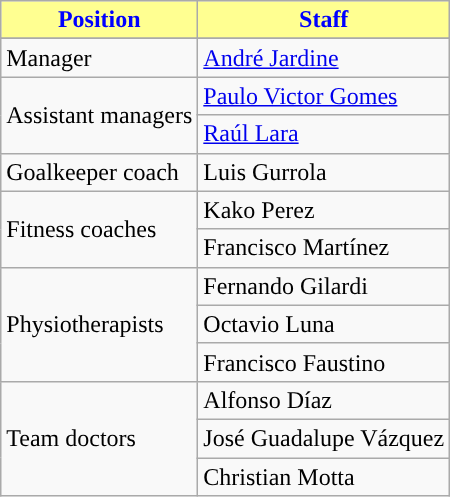<table class="wikitable">
<tr>
<th style=background-color:#FFFF91;color:Blue>Position</th>
<th style=background-color:#FFFF91;color:Blue>Staff</th>
</tr>
<tr>
</tr>
<tr>
<td>Manager</td>
<td> <a href='#'>André Jardine</a></td>
</tr>
<tr>
<td rowspan="2">Assistant managers</td>
<td> <a href='#'>Paulo Victor Gomes</a></td>
</tr>
<tr>
<td> <a href='#'>Raúl Lara</a></td>
</tr>
<tr>
<td>Goalkeeper coach</td>
<td> Luis Gurrola</td>
</tr>
<tr>
<td rowspan="2">Fitness coaches</td>
<td> Kako Perez</td>
</tr>
<tr>
<td> Francisco Martínez</td>
</tr>
<tr>
<td rowspan="3">Physiotherapists</td>
<td> Fernando Gilardi</td>
</tr>
<tr>
<td> Octavio Luna</td>
</tr>
<tr>
<td> Francisco Faustino</td>
</tr>
<tr>
<td rowspan="3 ">Team doctors</td>
<td> Alfonso Díaz</td>
</tr>
<tr>
<td> José Guadalupe Vázquez</td>
</tr>
<tr>
<td> Christian Motta</td>
</tr>
</table>
